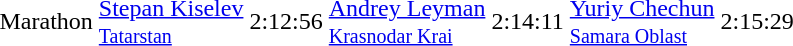<table>
<tr>
<td>Marathon</td>
<td><a href='#'>Stepan Kiselev</a><br><small><a href='#'>Tatarstan</a></small></td>
<td>2:12:56</td>
<td><a href='#'>Andrey Leyman</a><br><small><a href='#'>Krasnodar Krai</a></small></td>
<td>2:14:11</td>
<td><a href='#'>Yuriy Chechun</a><br><small><a href='#'>Samara Oblast</a></small></td>
<td>2:15:29</td>
</tr>
</table>
